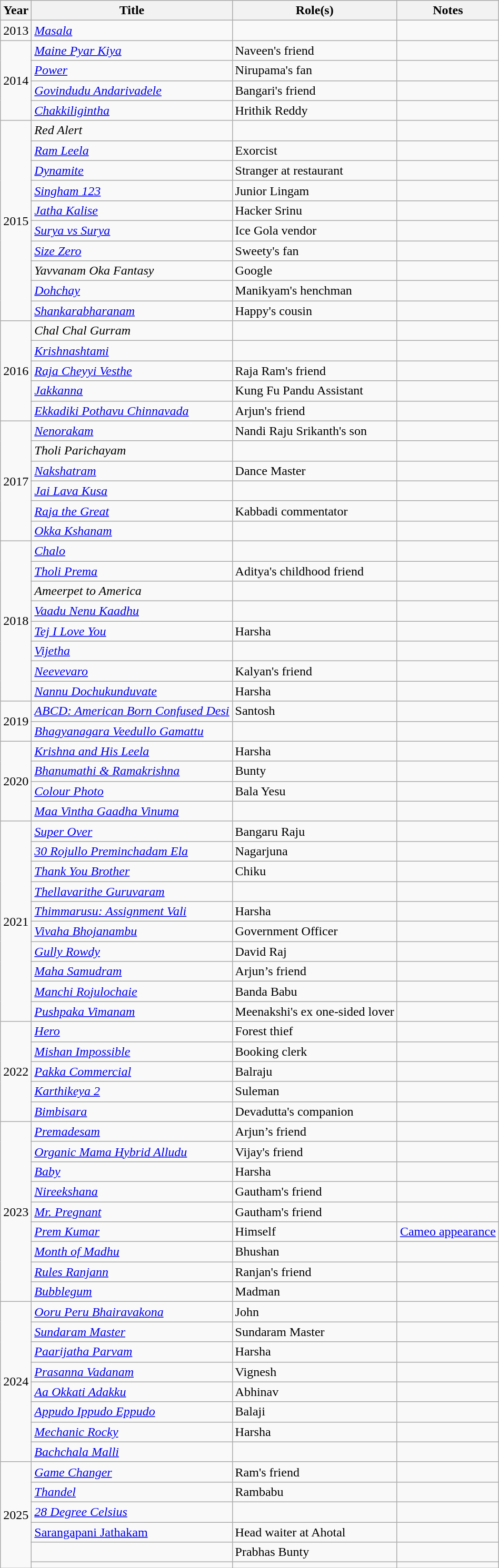<table class="wikitable sortable">
<tr>
<th>Year</th>
<th>Title</th>
<th>Role(s)</th>
<th>Notes</th>
</tr>
<tr>
<td>2013</td>
<td><a href='#'><em>Masala</em></a></td>
<td></td>
<td></td>
</tr>
<tr>
<td rowspan="4">2014</td>
<td><em><a href='#'>Maine Pyar Kiya</a></em></td>
<td>Naveen's friend</td>
<td></td>
</tr>
<tr>
<td><em><a href='#'>Power</a></em></td>
<td>Nirupama's fan</td>
<td></td>
</tr>
<tr>
<td><em><a href='#'>Govindudu Andarivadele</a></em></td>
<td>Bangari's friend</td>
<td></td>
</tr>
<tr>
<td><em><a href='#'>Chakkiligintha</a></em></td>
<td>Hrithik Reddy</td>
<td></td>
</tr>
<tr>
<td rowspan="10">2015</td>
<td><em>Red Alert</em></td>
<td></td>
<td></td>
</tr>
<tr>
<td><em><a href='#'>Ram Leela</a></em></td>
<td>Exorcist</td>
<td></td>
</tr>
<tr>
<td><em><a href='#'>Dynamite</a></em></td>
<td>Stranger at restaurant</td>
<td></td>
</tr>
<tr>
<td><em><a href='#'>Singham 123</a></em></td>
<td>Junior Lingam</td>
<td></td>
</tr>
<tr>
<td><em><a href='#'>Jatha Kalise</a></em></td>
<td>Hacker Srinu</td>
<td></td>
</tr>
<tr>
<td><em><a href='#'>Surya vs Surya</a></em></td>
<td>Ice Gola vendor</td>
<td></td>
</tr>
<tr>
<td><em><a href='#'>Size Zero</a></em></td>
<td>Sweety's fan</td>
<td></td>
</tr>
<tr>
<td><em>Yavvanam Oka Fantasy</em></td>
<td>Google</td>
<td></td>
</tr>
<tr>
<td><em><a href='#'>Dohchay</a></em></td>
<td>Manikyam's henchman</td>
<td></td>
</tr>
<tr>
<td><em><a href='#'>Shankarabharanam</a></em></td>
<td>Happy's cousin</td>
<td></td>
</tr>
<tr>
<td rowspan="5">2016</td>
<td><em>Chal Chal Gurram</em></td>
<td></td>
<td></td>
</tr>
<tr>
<td><em><a href='#'>Krishnashtami</a></em></td>
<td></td>
<td></td>
</tr>
<tr>
<td><em><a href='#'>Raja Cheyyi Vesthe</a></em></td>
<td>Raja Ram's friend</td>
<td></td>
</tr>
<tr>
<td><em><a href='#'>Jakkanna</a></em></td>
<td>Kung Fu Pandu Assistant</td>
<td></td>
</tr>
<tr>
<td><em><a href='#'>Ekkadiki Pothavu Chinnavada</a></em></td>
<td>Arjun's friend</td>
<td></td>
</tr>
<tr>
<td rowspan="6">2017</td>
<td><em><a href='#'>Nenorakam</a></em></td>
<td>Nandi Raju Srikanth's son</td>
<td></td>
</tr>
<tr>
<td><em>Tholi Parichayam</em></td>
<td></td>
<td></td>
</tr>
<tr>
<td><em><a href='#'>Nakshatram</a></em></td>
<td>Dance Master</td>
<td></td>
</tr>
<tr>
<td><em><a href='#'>Jai Lava Kusa</a></em></td>
<td></td>
<td></td>
</tr>
<tr>
<td><em><a href='#'>Raja the Great</a></em></td>
<td>Kabbadi commentator</td>
<td></td>
</tr>
<tr>
<td><em><a href='#'>Okka Kshanam</a></em></td>
<td></td>
<td></td>
</tr>
<tr>
<td rowspan="8">2018</td>
<td><em><a href='#'>Chalo</a></em></td>
<td></td>
<td></td>
</tr>
<tr>
<td><em><a href='#'>Tholi Prema</a></em></td>
<td>Aditya's childhood friend</td>
<td></td>
</tr>
<tr>
<td><em> Ameerpet to America</em></td>
<td></td>
<td></td>
</tr>
<tr>
<td><em><a href='#'>Vaadu Nenu Kaadhu</a></em></td>
<td></td>
<td></td>
</tr>
<tr>
<td><em><a href='#'>Tej I Love You</a></em></td>
<td>Harsha</td>
<td></td>
</tr>
<tr>
<td><em><a href='#'>Vijetha</a></em></td>
<td></td>
<td></td>
</tr>
<tr>
<td><em><a href='#'>Neevevaro</a></em></td>
<td>Kalyan's friend</td>
<td></td>
</tr>
<tr>
<td><em><a href='#'>Nannu Dochukunduvate</a></em></td>
<td>Harsha</td>
<td></td>
</tr>
<tr>
<td rowspan="2">2019</td>
<td><em><a href='#'>ABCD: American Born Confused Desi</a></em></td>
<td>Santosh</td>
<td></td>
</tr>
<tr>
<td><em><a href='#'>Bhagyanagara Veedullo Gamattu</a></em></td>
<td></td>
<td></td>
</tr>
<tr>
<td rowspan="4">2020</td>
<td><em><a href='#'>Krishna and His Leela</a></em></td>
<td>Harsha</td>
<td></td>
</tr>
<tr>
<td><em><a href='#'>Bhanumathi & Ramakrishna</a></em></td>
<td>Bunty</td>
<td></td>
</tr>
<tr>
<td><em><a href='#'>Colour Photo</a></em></td>
<td>Bala Yesu</td>
<td></td>
</tr>
<tr>
<td><em><a href='#'>Maa Vintha Gaadha Vinuma</a></em></td>
<td></td>
<td></td>
</tr>
<tr>
<td rowspan=10">2021</td>
<td><a href='#'><em>Super Over</em></a></td>
<td>Bangaru Raju</td>
<td></td>
</tr>
<tr>
<td><em><a href='#'>30 Rojullo Preminchadam Ela</a></em></td>
<td>Nagarjuna</td>
<td></td>
</tr>
<tr>
<td><em><a href='#'>Thank You Brother</a></em></td>
<td>Chiku</td>
<td></td>
</tr>
<tr>
<td><em><a href='#'>Thellavarithe Guruvaram</a></em></td>
<td></td>
<td></td>
</tr>
<tr>
<td><em><a href='#'>Thimmarusu: Assignment Vali</a></em></td>
<td>Harsha</td>
<td></td>
</tr>
<tr>
<td><a href='#'><em>Vivaha Bhojanambu</em></a></td>
<td>Government Officer</td>
<td></td>
</tr>
<tr>
<td><em><a href='#'>Gully Rowdy</a></em></td>
<td>David Raj</td>
<td></td>
</tr>
<tr>
<td><em><a href='#'>Maha Samudram</a></em></td>
<td>Arjun’s friend</td>
<td></td>
</tr>
<tr>
<td><em><a href='#'>Manchi Rojulochaie</a></em></td>
<td>Banda Babu</td>
<td></td>
</tr>
<tr>
<td><a href='#'><em>Pushpaka Vimanam</em></a></td>
<td>Meenakshi's ex one-sided lover</td>
<td></td>
</tr>
<tr>
<td rowspan="5">2022</td>
<td><a href='#'><em>Hero</em></a></td>
<td>Forest thief</td>
<td></td>
</tr>
<tr>
<td><em><a href='#'>Mishan Impossible</a></em></td>
<td>Booking clerk</td>
<td></td>
</tr>
<tr>
<td><em><a href='#'>Pakka Commercial</a></em></td>
<td>Balraju</td>
<td></td>
</tr>
<tr>
<td><em><a href='#'>Karthikeya 2</a></em></td>
<td>Suleman</td>
<td></td>
</tr>
<tr>
<td><a href='#'><em>Bimbisara</em></a></td>
<td>Devadutta's companion</td>
<td></td>
</tr>
<tr>
<td rowspan="9">2023</td>
<td><em><a href='#'>Premadesam</a></em></td>
<td>Arjun’s friend</td>
<td></td>
</tr>
<tr>
<td><em><a href='#'>Organic Mama Hybrid Alludu</a></em></td>
<td>Vijay's friend</td>
<td></td>
</tr>
<tr>
<td><em><a href='#'>Baby</a></em></td>
<td>Harsha</td>
<td></td>
</tr>
<tr>
<td><em><a href='#'>Nireekshana</a></em></td>
<td>Gautham's friend</td>
<td></td>
</tr>
<tr>
<td><em><a href='#'>Mr. Pregnant</a></em></td>
<td>Gautham's friend</td>
<td></td>
</tr>
<tr>
<td><em><a href='#'>Prem Kumar</a></em></td>
<td>Himself</td>
<td><a href='#'>Cameo appearance</a></td>
</tr>
<tr>
<td><em><a href='#'>Month of Madhu</a></em></td>
<td>Bhushan</td>
<td></td>
</tr>
<tr>
<td><em><a href='#'>Rules Ranjann</a></em></td>
<td>Ranjan's friend</td>
<td></td>
</tr>
<tr>
<td><em><a href='#'>Bubblegum</a></em></td>
<td>Madman</td>
<td></td>
</tr>
<tr>
<td rowspan="8">2024</td>
<td><em><a href='#'>Ooru Peru Bhairavakona</a></em></td>
<td>John</td>
<td></td>
</tr>
<tr>
<td><a href='#'><em>Sundaram Master</em></a></td>
<td>Sundaram Master</td>
<td></td>
</tr>
<tr>
<td><em><a href='#'>Paarijatha Parvam</a></em></td>
<td>Harsha</td>
<td></td>
</tr>
<tr>
<td><em><a href='#'>Prasanna Vadanam</a></em></td>
<td>Vignesh</td>
<td></td>
</tr>
<tr>
<td><a href='#'><em>Aa Okkati Adakku</em></a></td>
<td>Abhinav</td>
<td></td>
</tr>
<tr>
<td><em><a href='#'>Appudo Ippudo Eppudo</a></em></td>
<td>Balaji</td>
<td></td>
</tr>
<tr>
<td><em><a href='#'>Mechanic Rocky</a></em></td>
<td>Harsha</td>
<td></td>
</tr>
<tr>
<td><em><a href='#'>Bachchala Malli</a></em></td>
<td></td>
<td></td>
</tr>
<tr>
<td rowspan="6">2025</td>
<td><a href='#'><em>Game Changer</em></a></td>
<td>Ram's friend</td>
<td></td>
</tr>
<tr>
<td><em><a href='#'>Thandel</a></em></td>
<td>Rambabu</td>
<td></td>
</tr>
<tr>
<td><a href='#'><em>28 Degree Celsius</em></a></td>
<td></td>
<td></td>
</tr>
<tr>
<td><a href='#'>Sarangapani Jathakam</a></td>
<td>Head waiter at Ahotal</td>
<td></td>
</tr>
<tr>
<td></td>
<td>Prabhas Bunty</td>
<td></td>
</tr>
<tr>
<td></td>
<td></td>
<td></td>
</tr>
</table>
